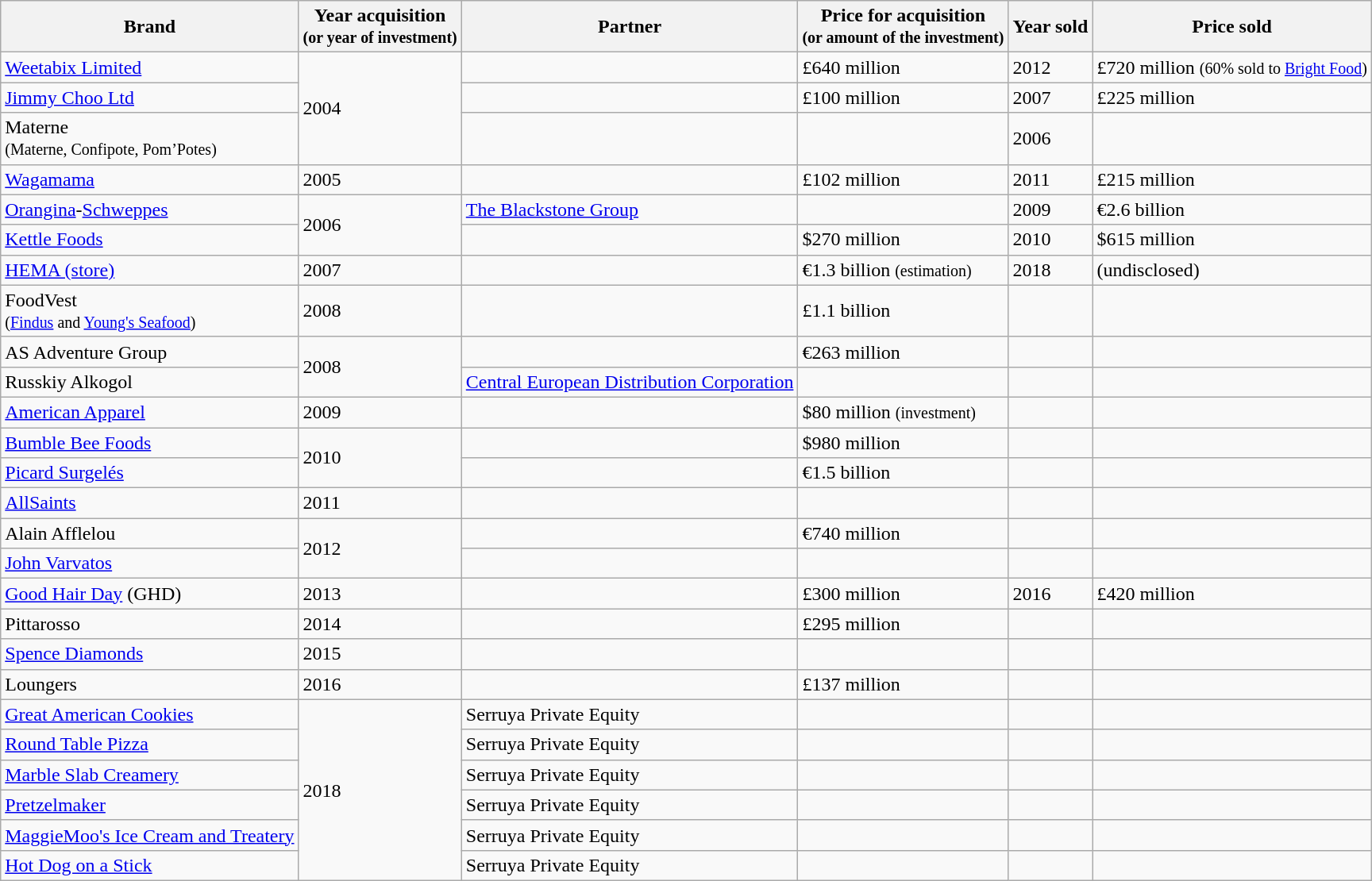<table class="wikitable">
<tr>
<th>Brand</th>
<th>Year acquisition<br><small>(or year of investment)</small></th>
<th>Partner</th>
<th>Price for acquisition<br><small>(or amount of the investment)</small></th>
<th>Year sold</th>
<th>Price sold</th>
</tr>
<tr>
<td><a href='#'>Weetabix Limited</a></td>
<td rowspan="3">2004</td>
<td></td>
<td>£640 million</td>
<td>2012</td>
<td>£720 million <small>(60% sold to <a href='#'>Bright Food</a>)</small></td>
</tr>
<tr>
<td><a href='#'>Jimmy Choo Ltd</a></td>
<td></td>
<td>£100 million</td>
<td>2007</td>
<td>£225 million</td>
</tr>
<tr>
<td>Materne<br><small>(Materne, Confipote, Pom’Potes)</small></td>
<td></td>
<td></td>
<td>2006</td>
<td></td>
</tr>
<tr>
<td><a href='#'>Wagamama</a></td>
<td>2005</td>
<td></td>
<td>£102 million</td>
<td>2011</td>
<td>£215 million</td>
</tr>
<tr>
<td><a href='#'>Orangina</a>-<a href='#'>Schweppes</a></td>
<td rowspan="2">2006</td>
<td><a href='#'>The Blackstone Group</a></td>
<td></td>
<td>2009</td>
<td>€2.6 billion</td>
</tr>
<tr>
<td><a href='#'>Kettle Foods</a></td>
<td></td>
<td>$270 million</td>
<td>2010</td>
<td>$615 million</td>
</tr>
<tr>
<td><a href='#'>HEMA (store)</a></td>
<td>2007</td>
<td></td>
<td>€1.3 billion <small>(estimation)</small></td>
<td>2018</td>
<td>(undisclosed)</td>
</tr>
<tr>
<td>FoodVest<br><small>(<a href='#'>Findus</a> and <a href='#'>Young's Seafood</a>)</small></td>
<td>2008</td>
<td></td>
<td>£1.1 billion</td>
<td></td>
<td></td>
</tr>
<tr>
<td>AS Adventure Group</td>
<td rowspan="2">2008</td>
<td></td>
<td>€263 million</td>
<td></td>
<td></td>
</tr>
<tr>
<td>Russkiy Alkogol</td>
<td><a href='#'>Central European Distribution Corporation</a></td>
<td></td>
<td></td>
<td></td>
</tr>
<tr>
<td><a href='#'>American Apparel</a></td>
<td>2009</td>
<td></td>
<td>$80 million <small>(investment)</small></td>
<td></td>
<td></td>
</tr>
<tr>
<td><a href='#'>Bumble Bee Foods</a></td>
<td rowspan="2">2010</td>
<td></td>
<td>$980 million</td>
<td></td>
<td></td>
</tr>
<tr>
<td><a href='#'>Picard Surgelés</a></td>
<td></td>
<td>€1.5 billion</td>
<td></td>
<td></td>
</tr>
<tr>
<td><a href='#'>AllSaints</a></td>
<td>2011</td>
<td></td>
<td></td>
<td></td>
<td></td>
</tr>
<tr>
<td>Alain Afflelou</td>
<td rowspan="2">2012</td>
<td></td>
<td>€740 million</td>
<td></td>
<td></td>
</tr>
<tr>
<td><a href='#'>John Varvatos</a></td>
<td></td>
<td></td>
<td></td>
<td></td>
</tr>
<tr>
<td><a href='#'>Good Hair Day</a> (GHD)</td>
<td>2013</td>
<td></td>
<td>£300 million</td>
<td>2016</td>
<td>£420 million</td>
</tr>
<tr>
<td>Pittarosso</td>
<td>2014</td>
<td></td>
<td>£295 million</td>
<td></td>
<td></td>
</tr>
<tr>
<td><a href='#'>Spence Diamonds</a></td>
<td>2015</td>
<td></td>
<td></td>
<td></td>
<td></td>
</tr>
<tr>
<td>Loungers</td>
<td>2016</td>
<td></td>
<td>£137 million</td>
<td></td>
<td></td>
</tr>
<tr>
<td><a href='#'>Great American Cookies</a></td>
<td rowspan="6">2018</td>
<td>Serruya Private Equity</td>
<td></td>
<td></td>
<td></td>
</tr>
<tr>
<td><a href='#'>Round Table Pizza</a></td>
<td>Serruya Private Equity</td>
<td></td>
<td></td>
<td></td>
</tr>
<tr>
<td><a href='#'>Marble Slab Creamery</a></td>
<td>Serruya Private Equity</td>
<td></td>
<td></td>
<td></td>
</tr>
<tr>
<td><a href='#'>Pretzelmaker</a></td>
<td>Serruya Private Equity</td>
<td></td>
<td></td>
<td></td>
</tr>
<tr>
<td><a href='#'>MaggieMoo's Ice Cream and Treatery</a></td>
<td>Serruya Private Equity</td>
<td></td>
<td></td>
<td></td>
</tr>
<tr>
<td><a href='#'>Hot Dog on a Stick</a></td>
<td>Serruya Private Equity</td>
<td></td>
<td></td>
<td></td>
</tr>
</table>
